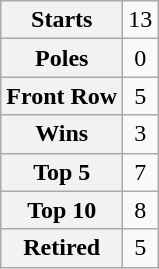<table class="wikitable" style="text-align:center">
<tr>
<th>Starts</th>
<td>13</td>
</tr>
<tr>
<th>Poles</th>
<td>0</td>
</tr>
<tr>
<th>Front Row</th>
<td>5</td>
</tr>
<tr>
<th>Wins</th>
<td>3</td>
</tr>
<tr>
<th>Top 5</th>
<td>7</td>
</tr>
<tr>
<th>Top 10</th>
<td>8</td>
</tr>
<tr>
<th>Retired</th>
<td>5</td>
</tr>
</table>
